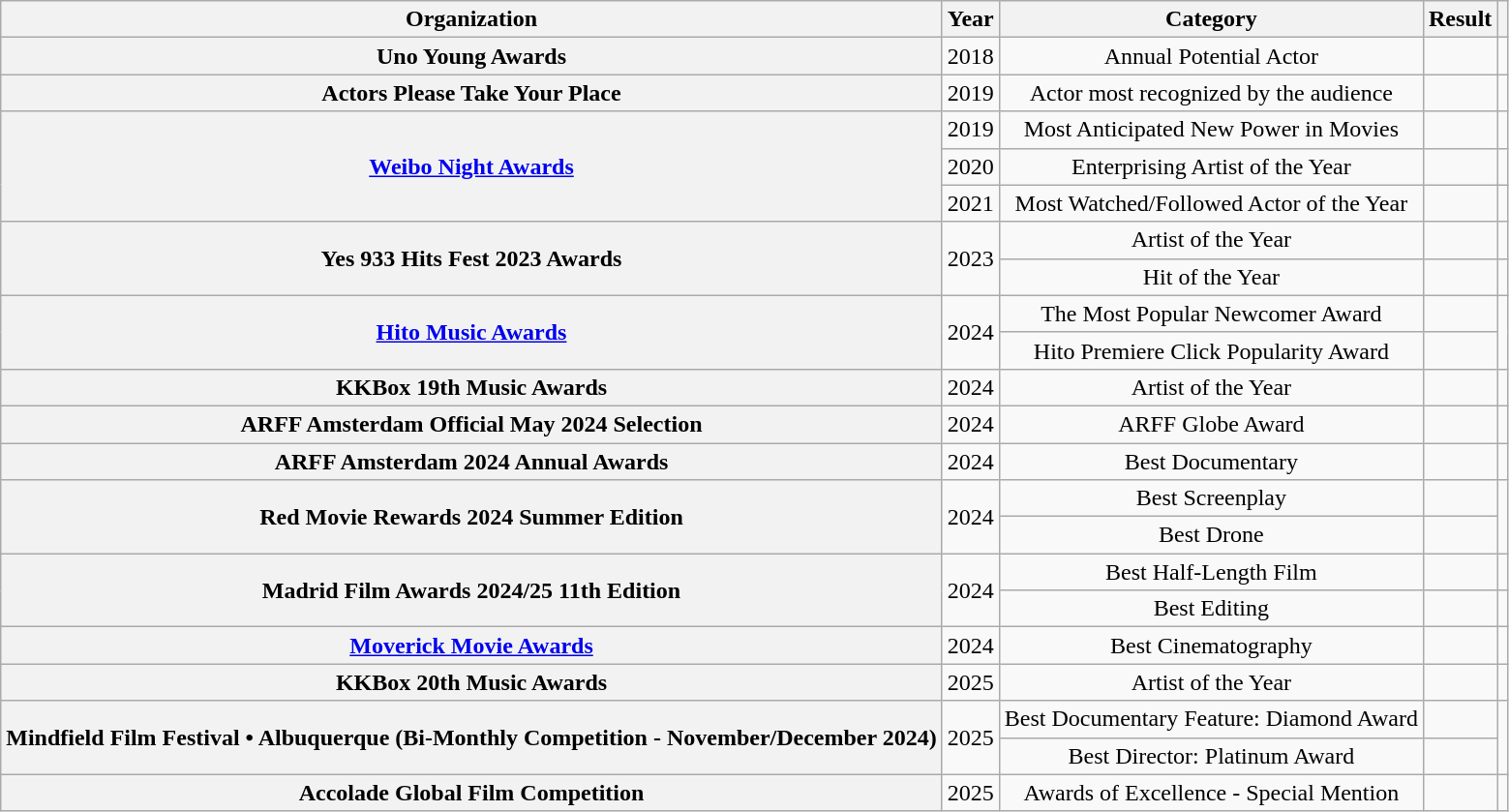<table class="wikitable plainrowheaders sortable" style="text-align:center;">
<tr>
<th>Organization</th>
<th>Year</th>
<th>Category</th>
<th>Result</th>
<th class="unsortable"></th>
</tr>
<tr>
<th scope="row">Uno Young Awards</th>
<td>2018</td>
<td>Annual Potential Actor</td>
<td></td>
<td></td>
</tr>
<tr>
<th scope="row">Actors Please Take Your Place</th>
<td>2019</td>
<td>Actor most recognized by the audience</td>
<td></td>
<td></td>
</tr>
<tr>
<th scope="row" rowspan="3"><a href='#'>Weibo Night Awards</a></th>
<td>2019</td>
<td>Most Anticipated New Power in Movies</td>
<td></td>
<td></td>
</tr>
<tr>
<td>2020</td>
<td>Enterprising Artist of the Year</td>
<td></td>
<td></td>
</tr>
<tr>
<td>2021</td>
<td>Most Watched/Followed Actor of the Year</td>
<td></td>
<td></td>
</tr>
<tr>
<th scope="row" rowspan="2">Yes 933 Hits Fest 2023 Awards</th>
<td rowspan="2">2023</td>
<td>Artist of the Year</td>
<td></td>
<td></td>
</tr>
<tr>
<td>Hit of the Year</td>
<td></td>
<td></td>
</tr>
<tr>
<th scope="row" rowspan="2"><a href='#'>Hito Music Awards</a></th>
<td rowspan="2">2024</td>
<td>The Most Popular Newcomer Award</td>
<td></td>
<td rowspan="2"></td>
</tr>
<tr>
<td>Hito Premiere Click Popularity Award</td>
<td></td>
</tr>
<tr>
<th scope="row">KKBox 19th Music Awards</th>
<td>2024</td>
<td>Artist of the Year</td>
<td></td>
<td></td>
</tr>
<tr>
<th scope="row">ARFF Amsterdam Official May 2024 Selection</th>
<td>2024</td>
<td>ARFF Globe Award</td>
<td></td>
<td></td>
</tr>
<tr>
<th scope="row">ARFF Amsterdam 2024 Annual Awards</th>
<td>2024</td>
<td>Best Documentary</td>
<td></td>
<td></td>
</tr>
<tr>
<th scope="row" rowspan="2">Red Movie Rewards 2024 Summer Edition</th>
<td rowspan="2">2024</td>
<td>Best Screenplay</td>
<td></td>
<td rowspan="2"></td>
</tr>
<tr>
<td>Best Drone</td>
<td></td>
</tr>
<tr>
<th scope="row" rowspan="2">Madrid Film Awards 2024/25 11th Edition</th>
<td rowspan="2">2024</td>
<td>Best Half-Length Film</td>
<td></td>
<td></td>
</tr>
<tr>
<td>Best Editing</td>
<td></td>
<td></td>
</tr>
<tr>
<th scope="row"><a href='#'>Moverick Movie Awards</a></th>
<td>2024</td>
<td>Best Cinematography</td>
<td></td>
<td></td>
</tr>
<tr>
<th scope="row">KKBox 20th Music Awards</th>
<td>2025</td>
<td>Artist of the Year</td>
<td></td>
<td></td>
</tr>
<tr>
<th scope="row" rowspan="2">Mindfield Film Festival • Albuquerque (Bi-Monthly Competition - November/December 2024)</th>
<td rowspan="2">2025</td>
<td>Best Documentary Feature: Diamond Award</td>
<td></td>
<td rowspan="2"></td>
</tr>
<tr>
<td>Best Director: Platinum Award</td>
<td></td>
</tr>
<tr>
<th scope="row">Accolade Global Film Competition</th>
<td>2025</td>
<td>Awards of Excellence - Special Mention</td>
<td></td>
<td></td>
</tr>
</table>
